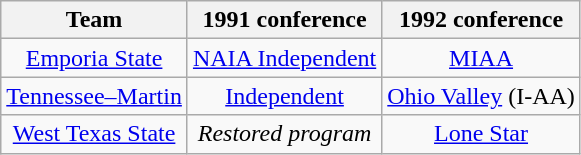<table class="wikitable sortable">
<tr>
<th>Team</th>
<th>1991 conference</th>
<th>1992 conference</th>
</tr>
<tr style="text-align:center;">
<td><a href='#'>Emporia State</a></td>
<td><a href='#'>NAIA Independent</a></td>
<td><a href='#'>MIAA</a></td>
</tr>
<tr style="text-align:center;">
<td><a href='#'>Tennessee–Martin</a></td>
<td><a href='#'>Independent</a></td>
<td><a href='#'>Ohio Valley</a> (I-AA)</td>
</tr>
<tr style="text-align:center;">
<td><a href='#'>West Texas State</a></td>
<td><em>Restored program</em></td>
<td><a href='#'>Lone Star</a></td>
</tr>
</table>
